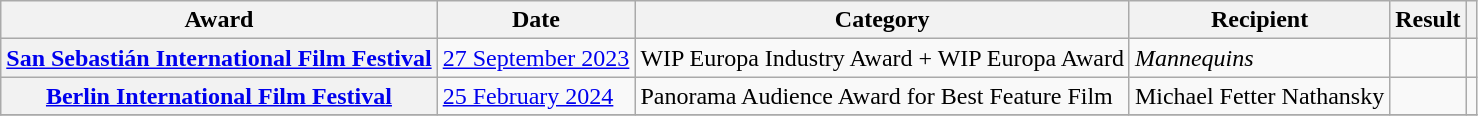<table class="wikitable sortable plainrowheaders">
<tr>
<th>Award</th>
<th>Date</th>
<th>Category</th>
<th>Recipient</th>
<th>Result</th>
<th></th>
</tr>
<tr>
<th scope="row"><a href='#'>San Sebastián International Film Festival</a></th>
<td><a href='#'>27 September 2023</a></td>
<td>WIP Europa Industry Award + WIP Europa Award</td>
<td><em>Mannequins</em></td>
<td></td>
<td align="center" rowspan="1"></td>
</tr>
<tr>
<th scope="row"><a href='#'>Berlin International Film Festival</a></th>
<td><a href='#'>25 February 2024</a></td>
<td>Panorama Audience Award for Best Feature Film</td>
<td>Michael Fetter Nathansky</td>
<td></td>
<td align="center" rowspan="1"></td>
</tr>
<tr>
</tr>
</table>
